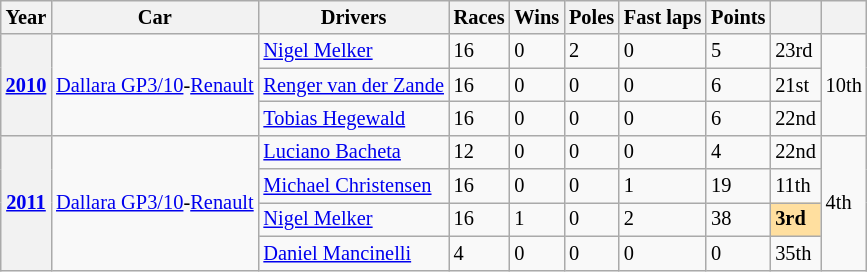<table class="wikitable" style="font-size:85%">
<tr>
<th>Year</th>
<th>Car</th>
<th>Drivers</th>
<th>Races</th>
<th>Wins</th>
<th>Poles</th>
<th>Fast laps</th>
<th>Points</th>
<th></th>
<th></th>
</tr>
<tr>
<th rowspan="3"><a href='#'>2010</a></th>
<td rowspan="3"><a href='#'>Dallara GP3/10</a>-<a href='#'>Renault</a></td>
<td> <a href='#'>Nigel Melker</a></td>
<td>16</td>
<td>0</td>
<td>2</td>
<td>0</td>
<td>5</td>
<td>23rd</td>
<td rowspan=3>10th</td>
</tr>
<tr>
<td> <a href='#'>Renger van der Zande</a></td>
<td>16</td>
<td>0</td>
<td>0</td>
<td>0</td>
<td>6</td>
<td>21st</td>
</tr>
<tr>
<td> <a href='#'>Tobias Hegewald</a></td>
<td>16</td>
<td>0</td>
<td>0</td>
<td>0</td>
<td>6</td>
<td>22nd</td>
</tr>
<tr>
<th rowspan="4"><a href='#'>2011</a></th>
<td rowspan="4"><a href='#'>Dallara GP3/10</a>-<a href='#'>Renault</a></td>
<td> <a href='#'>Luciano Bacheta</a></td>
<td>12</td>
<td>0</td>
<td>0</td>
<td>0</td>
<td>4</td>
<td>22nd</td>
<td rowspan=4>4th</td>
</tr>
<tr>
<td> <a href='#'>Michael Christensen</a></td>
<td>16</td>
<td>0</td>
<td>0</td>
<td>1</td>
<td>19</td>
<td>11th</td>
</tr>
<tr>
<td> <a href='#'>Nigel Melker</a></td>
<td>16</td>
<td>1</td>
<td>0</td>
<td>2</td>
<td>38</td>
<td style="background:#ffdf9f;"><strong>3rd</strong></td>
</tr>
<tr>
<td> <a href='#'>Daniel Mancinelli</a></td>
<td>4</td>
<td>0</td>
<td>0</td>
<td>0</td>
<td>0</td>
<td>35th</td>
</tr>
</table>
